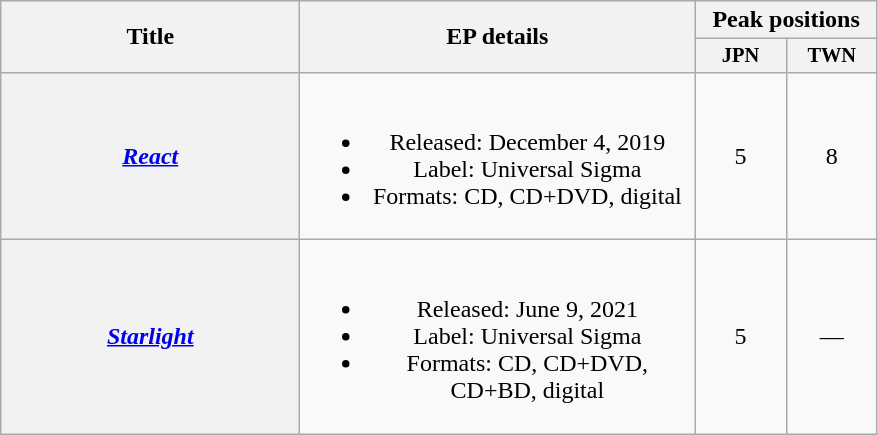<table class="wikitable plainrowheaders" style="text-align:center;">
<tr>
<th style="width:12em;" rowspan="2">Title</th>
<th style="width:16em;" rowspan="2">EP details</th>
<th colspan="2">Peak positions</th>
</tr>
<tr>
<th scope="col" style="width:4em;font-size:85%">JPN<br></th>
<th scope="col" style="width:4em;font-size:85%">TWN</th>
</tr>
<tr>
<th scope="row"><em><a href='#'>React</a></em></th>
<td><br><ul><li>Released: December 4, 2019</li><li>Label: Universal Sigma</li><li>Formats: CD, CD+DVD, digital</li></ul></td>
<td>5</td>
<td>8</td>
</tr>
<tr>
<th scope="row"><em><a href='#'>Starlight</a></em></th>
<td><br><ul><li>Released: June 9, 2021</li><li>Label: Universal Sigma</li><li>Formats: CD, CD+DVD, CD+BD, digital</li></ul></td>
<td>5</td>
<td>—</td>
</tr>
</table>
